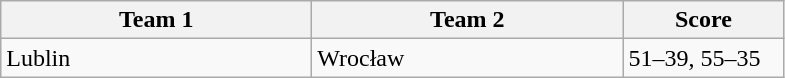<table class="wikitable" style="font-size: 100%">
<tr>
<th width=200>Team 1</th>
<th width=200>Team 2</th>
<th width=100>Score</th>
</tr>
<tr>
<td>Lublin</td>
<td>Wrocław</td>
<td>51–39, 55–35</td>
</tr>
</table>
